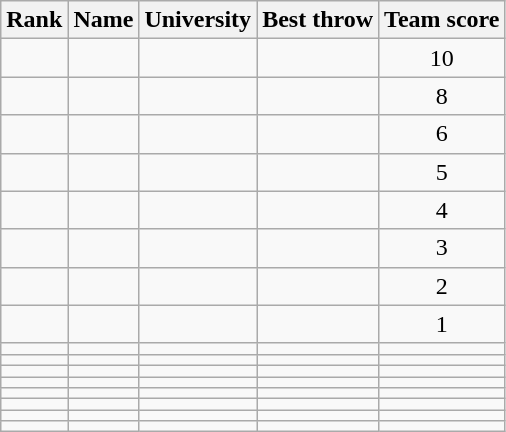<table class="wikitable sortable" style="text-align:center">
<tr>
<th>Rank</th>
<th>Name</th>
<th>University</th>
<th>Best throw</th>
<th>Team score</th>
</tr>
<tr>
<td></td>
<td align=left></td>
<td></td>
<td><strong></strong></td>
<td>10</td>
</tr>
<tr>
<td></td>
<td align=left></td>
<td></td>
<td><strong></strong></td>
<td>8</td>
</tr>
<tr>
<td></td>
<td align=left></td>
<td></td>
<td><strong></strong></td>
<td>6</td>
</tr>
<tr>
<td></td>
<td align=left></td>
<td></td>
<td><strong></strong></td>
<td>5</td>
</tr>
<tr>
<td></td>
<td align=left></td>
<td></td>
<td><strong></strong></td>
<td>4</td>
</tr>
<tr>
<td></td>
<td align=left></td>
<td></td>
<td><strong></strong></td>
<td>3</td>
</tr>
<tr>
<td></td>
<td align=left></td>
<td></td>
<td><strong></strong></td>
<td>2</td>
</tr>
<tr>
<td></td>
<td align=left></td>
<td></td>
<td><strong></strong></td>
<td>1</td>
</tr>
<tr>
<td></td>
<td align=left></td>
<td></td>
<td><strong></strong></td>
<td></td>
</tr>
<tr>
<td></td>
<td align=left></td>
<td></td>
<td><strong></strong></td>
<td></td>
</tr>
<tr>
<td></td>
<td align=left></td>
<td></td>
<td><strong></strong></td>
<td></td>
</tr>
<tr>
<td></td>
<td align=left></td>
<td></td>
<td><strong></strong></td>
<td></td>
</tr>
<tr>
<td></td>
<td align=left></td>
<td></td>
<td><strong></strong></td>
<td></td>
</tr>
<tr>
<td></td>
<td align=left></td>
<td></td>
<td><strong></strong></td>
<td></td>
</tr>
<tr>
<td></td>
<td align=left></td>
<td></td>
<td><strong></strong></td>
<td></td>
</tr>
<tr>
<td></td>
<td align=left></td>
<td></td>
<td><strong></strong></td>
<td></td>
</tr>
</table>
